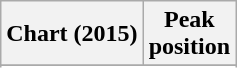<table class="wikitable sortable">
<tr>
<th>Chart (2015)</th>
<th>Peak<br>position</th>
</tr>
<tr>
</tr>
<tr>
</tr>
<tr>
</tr>
<tr>
</tr>
<tr>
</tr>
<tr>
</tr>
</table>
